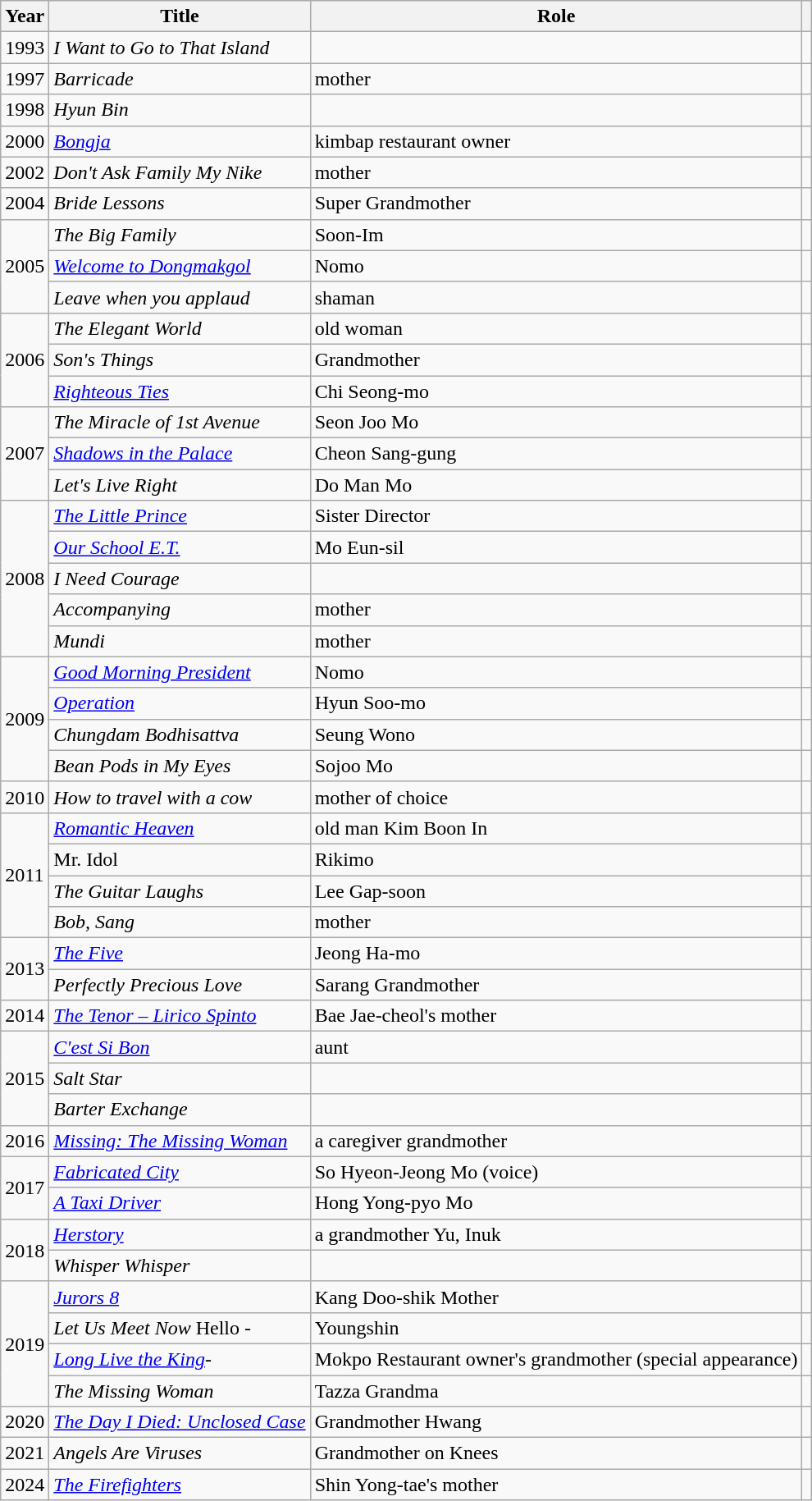<table class="wikitable sortable">
<tr>
<th scope="col">Year</th>
<th scope="col">Title</th>
<th scope="col">Role</th>
<th scope="col" class="unsortable"></th>
</tr>
<tr>
<td>1993</td>
<td><em>I Want to Go to That Island</em></td>
<td></td>
<td></td>
</tr>
<tr>
<td>1997</td>
<td><em>Barricade</em></td>
<td>mother</td>
<td></td>
</tr>
<tr>
<td>1998</td>
<td><em>Hyun Bin</em></td>
<td></td>
<td></td>
</tr>
<tr>
<td>2000</td>
<td><em><a href='#'>Bongja</a></em></td>
<td>kimbap restaurant owner</td>
<td></td>
</tr>
<tr>
<td>2002</td>
<td><em>Don't Ask Family My Nike</em></td>
<td>mother</td>
<td></td>
</tr>
<tr>
<td>2004</td>
<td><em>Bride Lessons</em></td>
<td>Super Grandmother</td>
<td></td>
</tr>
<tr>
<td rowspan="3">2005</td>
<td><em>The Big Family</em></td>
<td>Soon-Im</td>
<td></td>
</tr>
<tr>
<td><em><a href='#'>Welcome to Dongmakgol</a></em></td>
<td>Nomo</td>
<td></td>
</tr>
<tr>
<td><em>Leave when you applaud</em></td>
<td>shaman</td>
<td></td>
</tr>
<tr>
<td rowspan="3">2006</td>
<td><em>The Elegant World</em></td>
<td>old woman</td>
<td></td>
</tr>
<tr>
<td><em>Son's Things</em></td>
<td>Grandmother</td>
<td></td>
</tr>
<tr>
<td><em><a href='#'>Righteous Ties</a></em></td>
<td>Chi Seong-mo</td>
<td></td>
</tr>
<tr>
<td rowspan="3">2007</td>
<td><em>The Miracle of 1st Avenue</em></td>
<td>Seon Joo Mo</td>
<td></td>
</tr>
<tr>
<td><em><a href='#'>Shadows in the Palace</a></em></td>
<td>Cheon Sang-gung</td>
<td></td>
</tr>
<tr>
<td><em>Let's Live Right</em></td>
<td>Do Man Mo</td>
<td></td>
</tr>
<tr>
<td rowspan="5">2008</td>
<td><em><a href='#'>The Little Prince</a></em></td>
<td>Sister Director</td>
<td></td>
</tr>
<tr>
<td><em><a href='#'>Our School E.T.</a></em></td>
<td>Mo Eun-sil</td>
<td></td>
</tr>
<tr>
<td><em>I Need Courage</em></td>
<td></td>
<td></td>
</tr>
<tr>
<td><em>Accompanying</em></td>
<td>mother</td>
<td></td>
</tr>
<tr>
<td><em>Mundi</em></td>
<td>mother</td>
<td></td>
</tr>
<tr>
<td rowspan="4">2009</td>
<td><em><a href='#'>Good Morning President</a></em></td>
<td>Nomo</td>
<td></td>
</tr>
<tr>
<td><em><a href='#'>Operation</a></em></td>
<td>Hyun Soo-mo</td>
<td></td>
</tr>
<tr>
<td><em>Chungdam Bodhisattva</em></td>
<td>Seung Wono</td>
<td></td>
</tr>
<tr>
<td><em>Bean Pods in My Eyes</em></td>
<td>Sojoo Mo</td>
<td></td>
</tr>
<tr>
<td>2010</td>
<td><em>How to travel with a cow</em></td>
<td>mother of choice</td>
<td></td>
</tr>
<tr>
<td rowspan="4">2011</td>
<td><em><a href='#'>Romantic Heaven</a></em></td>
<td>old man Kim Boon In</td>
<td></td>
</tr>
<tr>
<td>Mr. Idol</td>
<td>Rikimo</td>
<td></td>
</tr>
<tr>
<td><em>The Guitar Laughs</em></td>
<td>Lee Gap-soon</td>
<td></td>
</tr>
<tr>
<td><em>Bob, Sang</em></td>
<td>mother</td>
<td></td>
</tr>
<tr>
<td rowspan="2">2013</td>
<td><em><a href='#'>The Five</a></em></td>
<td>Jeong Ha-mo</td>
<td></td>
</tr>
<tr>
<td><em>Perfectly Precious Love</em></td>
<td>Sarang Grandmother</td>
<td></td>
</tr>
<tr>
<td>2014</td>
<td><em><a href='#'>The Tenor – Lirico Spinto</a></em></td>
<td>Bae Jae-cheol's mother</td>
<td></td>
</tr>
<tr>
<td rowspan="3">2015</td>
<td><a href='#'><em>C'est Si Bon</em></a></td>
<td>aunt</td>
<td></td>
</tr>
<tr>
<td><em>Salt Star</em></td>
<td></td>
<td></td>
</tr>
<tr>
<td><em>Barter Exchange</em></td>
<td></td>
<td></td>
</tr>
<tr>
<td>2016</td>
<td><em><a href='#'>Missing: The Missing Woman</a></em></td>
<td>a caregiver grandmother</td>
<td></td>
</tr>
<tr>
<td rowspan="2">2017</td>
<td><em><a href='#'>Fabricated City</a></em></td>
<td>So Hyeon-Jeong Mo (voice)</td>
<td></td>
</tr>
<tr>
<td><em><a href='#'>A Taxi Driver</a></em></td>
<td>Hong Yong-pyo Mo</td>
<td></td>
</tr>
<tr>
<td rowspan="2">2018</td>
<td><em><a href='#'>Herstory</a></em></td>
<td>a grandmother Yu, Inuk</td>
<td></td>
</tr>
<tr>
<td><em>Whisper Whisper</em></td>
<td></td>
</tr>
<tr>
<td rowspan="4">2019</td>
<td><em><a href='#'>Jurors 8</a></em></td>
<td>Kang Doo-shik Mother</td>
<td></td>
</tr>
<tr>
<td><em>Let Us Meet Now</em> Hello -</td>
<td>Youngshin</td>
<td></td>
</tr>
<tr>
<td><em><a href='#'>Long Live the King</a></em>-</td>
<td>Mokpo Restaurant owner's grandmother (special appearance)</td>
<td></td>
</tr>
<tr>
<td><em>The Missing Woman</em></td>
<td>Tazza Grandma</td>
<td></td>
</tr>
<tr>
<td>2020</td>
<td><em><a href='#'>The Day I Died: Unclosed Case</a></em></td>
<td>Grandmother Hwang</td>
<td></td>
</tr>
<tr>
<td>2021</td>
<td><em>Angels Are Viruses</em></td>
<td>Grandmother on Knees</td>
<td></td>
</tr>
<tr>
<td>2024</td>
<td><em><a href='#'>The Firefighters</a></em></td>
<td>Shin Yong-tae's mother</td>
<td></td>
</tr>
</table>
